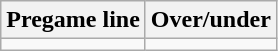<table class="wikitable">
<tr align="center">
<th style=>Pregame line</th>
<th style=>Over/under</th>
</tr>
<tr align="center">
<td></td>
<td></td>
</tr>
</table>
